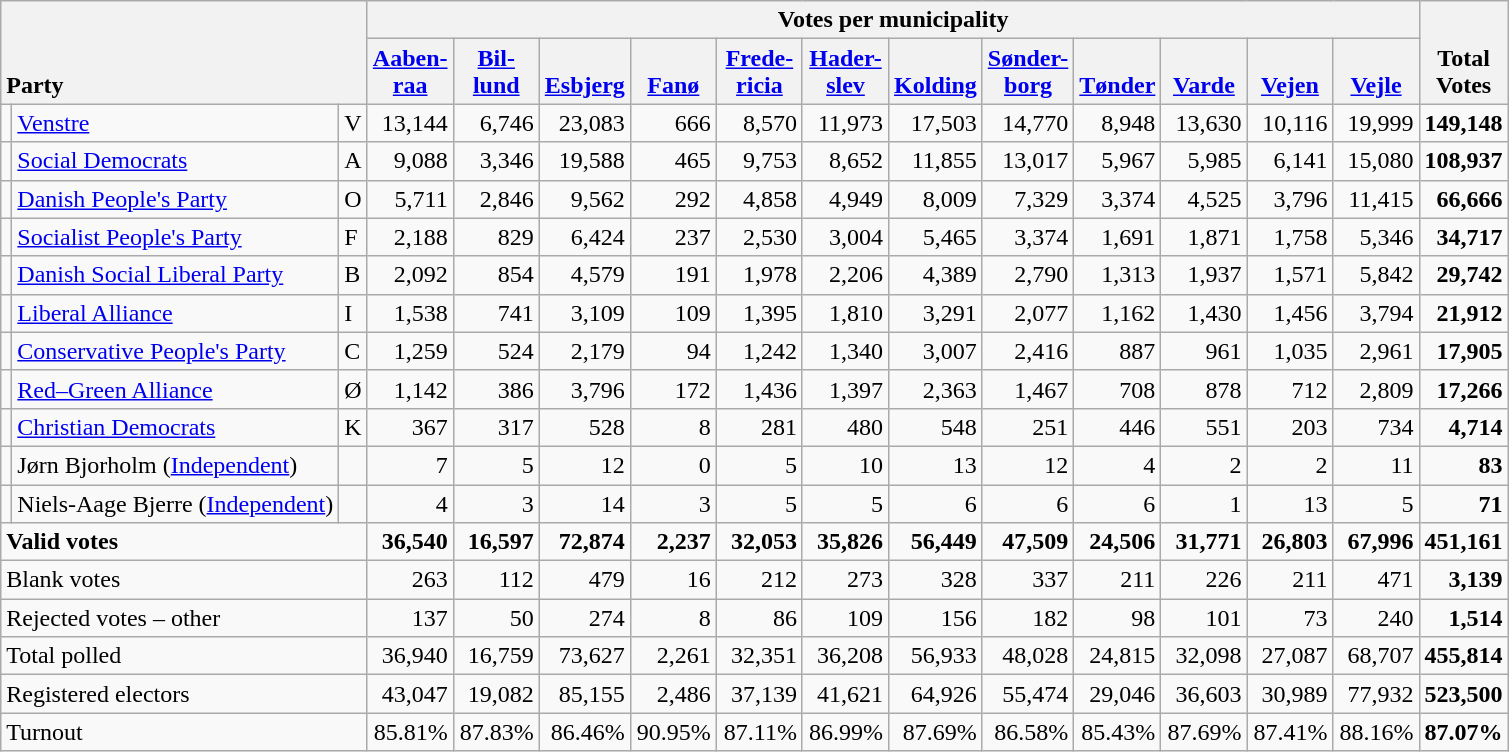<table class="wikitable" border="1" style="text-align:right;">
<tr>
<th style="text-align:left;" valign=bottom rowspan=2 colspan=3>Party</th>
<th colspan=12>Votes per municipality</th>
<th align=center valign=bottom rowspan=2 width="50">Total Votes</th>
</tr>
<tr>
<th align=center valign=bottom width="50"><a href='#'>Aaben- raa</a></th>
<th align=center valign=bottom width="50"><a href='#'>Bil- lund</a></th>
<th align=center valign=bottom width="50"><a href='#'>Esbjerg</a></th>
<th align=center valign=bottom width="50"><a href='#'>Fanø</a></th>
<th align=center valign=bottom width="50"><a href='#'>Frede- ricia</a></th>
<th align=center valign=bottom width="50"><a href='#'>Hader- slev</a></th>
<th align=center valign=bottom width="50"><a href='#'>Kolding</a></th>
<th align=center valign=bottom width="50"><a href='#'>Sønder- borg</a></th>
<th align=center valign=bottom width="50"><a href='#'>Tønder</a></th>
<th align=center valign=bottom width="50"><a href='#'>Varde</a></th>
<th align=center valign=bottom width="50"><a href='#'>Vejen</a></th>
<th align=center valign=bottom width="50"><a href='#'>Vejle</a></th>
</tr>
<tr>
<td></td>
<td align=left><a href='#'>Venstre</a></td>
<td align=left>V</td>
<td>13,144</td>
<td>6,746</td>
<td>23,083</td>
<td>666</td>
<td>8,570</td>
<td>11,973</td>
<td>17,503</td>
<td>14,770</td>
<td>8,948</td>
<td>13,630</td>
<td>10,116</td>
<td>19,999</td>
<td><strong>149,148</strong></td>
</tr>
<tr>
<td></td>
<td align=left><a href='#'>Social Democrats</a></td>
<td align=left>A</td>
<td>9,088</td>
<td>3,346</td>
<td>19,588</td>
<td>465</td>
<td>9,753</td>
<td>8,652</td>
<td>11,855</td>
<td>13,017</td>
<td>5,967</td>
<td>5,985</td>
<td>6,141</td>
<td>15,080</td>
<td><strong>108,937</strong></td>
</tr>
<tr>
<td></td>
<td align=left><a href='#'>Danish People's Party</a></td>
<td align=left>O</td>
<td>5,711</td>
<td>2,846</td>
<td>9,562</td>
<td>292</td>
<td>4,858</td>
<td>4,949</td>
<td>8,009</td>
<td>7,329</td>
<td>3,374</td>
<td>4,525</td>
<td>3,796</td>
<td>11,415</td>
<td><strong>66,666</strong></td>
</tr>
<tr>
<td></td>
<td align=left><a href='#'>Socialist People's Party</a></td>
<td align=left>F</td>
<td>2,188</td>
<td>829</td>
<td>6,424</td>
<td>237</td>
<td>2,530</td>
<td>3,004</td>
<td>5,465</td>
<td>3,374</td>
<td>1,691</td>
<td>1,871</td>
<td>1,758</td>
<td>5,346</td>
<td><strong>34,717</strong></td>
</tr>
<tr>
<td></td>
<td align=left><a href='#'>Danish Social Liberal Party</a></td>
<td align=left>B</td>
<td>2,092</td>
<td>854</td>
<td>4,579</td>
<td>191</td>
<td>1,978</td>
<td>2,206</td>
<td>4,389</td>
<td>2,790</td>
<td>1,313</td>
<td>1,937</td>
<td>1,571</td>
<td>5,842</td>
<td><strong>29,742</strong></td>
</tr>
<tr>
<td></td>
<td align=left><a href='#'>Liberal Alliance</a></td>
<td align=left>I</td>
<td>1,538</td>
<td>741</td>
<td>3,109</td>
<td>109</td>
<td>1,395</td>
<td>1,810</td>
<td>3,291</td>
<td>2,077</td>
<td>1,162</td>
<td>1,430</td>
<td>1,456</td>
<td>3,794</td>
<td><strong>21,912</strong></td>
</tr>
<tr>
<td></td>
<td align=left style="white-space: nowrap;"><a href='#'>Conservative People's Party</a></td>
<td align=left>C</td>
<td>1,259</td>
<td>524</td>
<td>2,179</td>
<td>94</td>
<td>1,242</td>
<td>1,340</td>
<td>3,007</td>
<td>2,416</td>
<td>887</td>
<td>961</td>
<td>1,035</td>
<td>2,961</td>
<td><strong>17,905</strong></td>
</tr>
<tr>
<td></td>
<td align=left><a href='#'>Red–Green Alliance</a></td>
<td align=left>Ø</td>
<td>1,142</td>
<td>386</td>
<td>3,796</td>
<td>172</td>
<td>1,436</td>
<td>1,397</td>
<td>2,363</td>
<td>1,467</td>
<td>708</td>
<td>878</td>
<td>712</td>
<td>2,809</td>
<td><strong>17,266</strong></td>
</tr>
<tr>
<td></td>
<td align=left><a href='#'>Christian Democrats</a></td>
<td align=left>K</td>
<td>367</td>
<td>317</td>
<td>528</td>
<td>8</td>
<td>281</td>
<td>480</td>
<td>548</td>
<td>251</td>
<td>446</td>
<td>551</td>
<td>203</td>
<td>734</td>
<td><strong>4,714</strong></td>
</tr>
<tr>
<td></td>
<td align=left>Jørn Bjorholm (<a href='#'>Independent</a>)</td>
<td></td>
<td>7</td>
<td>5</td>
<td>12</td>
<td>0</td>
<td>5</td>
<td>10</td>
<td>13</td>
<td>12</td>
<td>4</td>
<td>2</td>
<td>2</td>
<td>11</td>
<td><strong>83</strong></td>
</tr>
<tr>
<td></td>
<td align=left>Niels-Aage Bjerre (<a href='#'>Independent</a>)</td>
<td></td>
<td>4</td>
<td>3</td>
<td>14</td>
<td>3</td>
<td>5</td>
<td>5</td>
<td>6</td>
<td>6</td>
<td>6</td>
<td>1</td>
<td>13</td>
<td>5</td>
<td><strong>71</strong></td>
</tr>
<tr style="font-weight:bold">
<td align=left colspan=3>Valid votes</td>
<td>36,540</td>
<td>16,597</td>
<td>72,874</td>
<td>2,237</td>
<td>32,053</td>
<td>35,826</td>
<td>56,449</td>
<td>47,509</td>
<td>24,506</td>
<td>31,771</td>
<td>26,803</td>
<td>67,996</td>
<td>451,161</td>
</tr>
<tr>
<td align=left colspan=3>Blank votes</td>
<td>263</td>
<td>112</td>
<td>479</td>
<td>16</td>
<td>212</td>
<td>273</td>
<td>328</td>
<td>337</td>
<td>211</td>
<td>226</td>
<td>211</td>
<td>471</td>
<td><strong>3,139</strong></td>
</tr>
<tr>
<td align=left colspan=3>Rejected votes – other</td>
<td>137</td>
<td>50</td>
<td>274</td>
<td>8</td>
<td>86</td>
<td>109</td>
<td>156</td>
<td>182</td>
<td>98</td>
<td>101</td>
<td>73</td>
<td>240</td>
<td><strong>1,514</strong></td>
</tr>
<tr>
<td align=left colspan=3>Total polled</td>
<td>36,940</td>
<td>16,759</td>
<td>73,627</td>
<td>2,261</td>
<td>32,351</td>
<td>36,208</td>
<td>56,933</td>
<td>48,028</td>
<td>24,815</td>
<td>32,098</td>
<td>27,087</td>
<td>68,707</td>
<td><strong>455,814</strong></td>
</tr>
<tr>
<td align=left colspan=3>Registered electors</td>
<td>43,047</td>
<td>19,082</td>
<td>85,155</td>
<td>2,486</td>
<td>37,139</td>
<td>41,621</td>
<td>64,926</td>
<td>55,474</td>
<td>29,046</td>
<td>36,603</td>
<td>30,989</td>
<td>77,932</td>
<td><strong>523,500</strong></td>
</tr>
<tr>
<td align=left colspan=3>Turnout</td>
<td>85.81%</td>
<td>87.83%</td>
<td>86.46%</td>
<td>90.95%</td>
<td>87.11%</td>
<td>86.99%</td>
<td>87.69%</td>
<td>86.58%</td>
<td>85.43%</td>
<td>87.69%</td>
<td>87.41%</td>
<td>88.16%</td>
<td><strong>87.07%</strong></td>
</tr>
</table>
